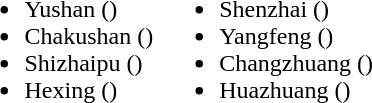<table>
<tr>
<td valign="top"><br><ul><li>Yushan ()</li><li>Chakushan ()</li><li>Shizhaipu ()</li><li>Hexing ()</li></ul></td>
<td valign="top"><br><ul><li>Shenzhai ()</li><li>Yangfeng ()</li><li>Changzhuang ()</li><li>Huazhuang ()</li></ul></td>
</tr>
</table>
